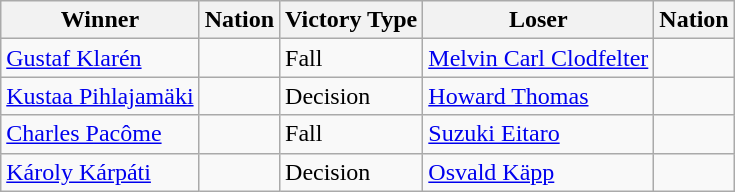<table class="wikitable sortable" style="text-align:left;">
<tr>
<th>Winner</th>
<th>Nation</th>
<th>Victory Type</th>
<th>Loser</th>
<th>Nation</th>
</tr>
<tr>
<td><a href='#'>Gustaf Klarén</a></td>
<td></td>
<td>Fall</td>
<td><a href='#'>Melvin Carl Clodfelter</a></td>
<td></td>
</tr>
<tr>
<td><a href='#'>Kustaa Pihlajamäki</a></td>
<td></td>
<td>Decision</td>
<td><a href='#'>Howard Thomas</a></td>
<td></td>
</tr>
<tr>
<td><a href='#'>Charles Pacôme</a></td>
<td></td>
<td>Fall</td>
<td><a href='#'>Suzuki Eitaro</a></td>
<td></td>
</tr>
<tr>
<td><a href='#'>Károly Kárpáti</a></td>
<td></td>
<td>Decision</td>
<td><a href='#'>Osvald Käpp</a></td>
<td></td>
</tr>
</table>
